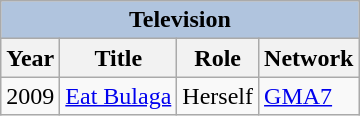<table class="wikitable">
<tr>
<th colspan="4" style="background:LightSteelBlue;">Television</th>
</tr>
<tr>
<th>Year</th>
<th>Title</th>
<th>Role</th>
<th>Network</th>
</tr>
<tr>
<td rowspan=1>2009</td>
<td><a href='#'>Eat Bulaga</a></td>
<td>Herself</td>
<td rowspan="1"><a href='#'>GMA7</a></td>
</tr>
</table>
